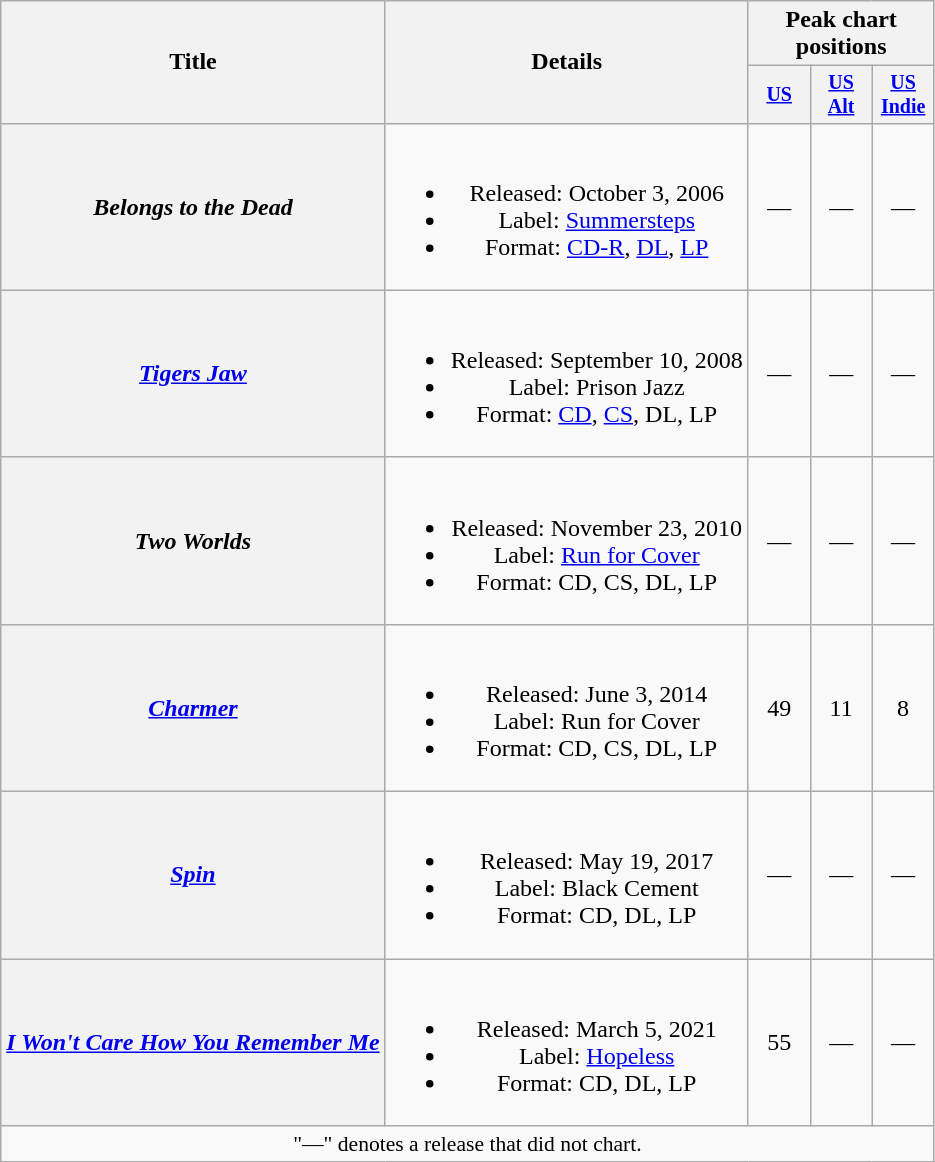<table class="wikitable plainrowheaders" style="text-align:center;">
<tr>
<th scope="col" rowspan="2">Title</th>
<th scope="col" rowspan="2">Details</th>
<th scope="col" colspan="3">Peak chart positions</th>
</tr>
<tr style="font-size:smaller;">
<th scope="col" width="35"><a href='#'>US</a><br></th>
<th scope="col" width="35"><a href='#'>US<br>Alt</a><br></th>
<th scope="col" width="35"><a href='#'>US<br>Indie</a><br></th>
</tr>
<tr>
<th scope="row"><em>Belongs to the Dead</em></th>
<td><br><ul><li>Released: October 3, 2006</li><li>Label: <a href='#'>Summersteps</a></li><li>Format: <a href='#'>CD-R</a>, <a href='#'>DL</a>, <a href='#'>LP</a></li></ul></td>
<td>—</td>
<td>—</td>
<td>—</td>
</tr>
<tr>
<th scope="row"><em><a href='#'>Tigers Jaw</a></em></th>
<td><br><ul><li>Released: September 10, 2008</li><li>Label: Prison Jazz</li><li>Format: <a href='#'>CD</a>, <a href='#'>CS</a>, DL, LP</li></ul></td>
<td>—</td>
<td>—</td>
<td>—</td>
</tr>
<tr>
<th scope="row"><em>Two Worlds</em></th>
<td><br><ul><li>Released: November 23, 2010</li><li>Label: <a href='#'>Run for Cover</a></li><li>Format: CD, CS, DL, LP</li></ul></td>
<td>—</td>
<td>—</td>
<td>—</td>
</tr>
<tr>
<th scope="row"><em><a href='#'>Charmer</a></em></th>
<td><br><ul><li>Released: June 3, 2014</li><li>Label: Run for Cover</li><li>Format: CD, CS, DL, LP</li></ul></td>
<td>49</td>
<td>11</td>
<td>8</td>
</tr>
<tr>
<th scope="row"><em><a href='#'>Spin</a></em></th>
<td><br><ul><li>Released: May 19, 2017</li><li>Label: Black Cement</li><li>Format: CD, DL, LP</li></ul></td>
<td>—</td>
<td>—</td>
<td>—</td>
</tr>
<tr>
<th scope="row"><em><a href='#'>I Won't Care How You Remember Me</a></em></th>
<td><br><ul><li>Released: March 5, 2021</li><li>Label: <a href='#'>Hopeless</a></li><li>Format: CD, DL, LP</li></ul></td>
<td>55</td>
<td>—</td>
<td>—</td>
</tr>
<tr>
<td colspan="10" style="font-size:90%">"—" denotes a release that did not chart.</td>
</tr>
</table>
